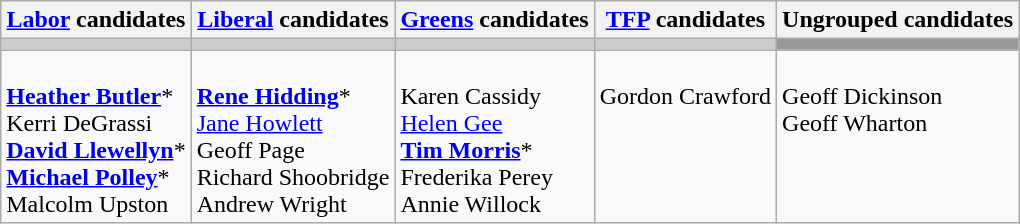<table class="wikitable">
<tr>
<th><a href='#'>Labor</a> candidates</th>
<th><a href='#'>Liberal</a> candidates</th>
<th><a href='#'>Greens</a> candidates</th>
<th><a href='#'>TFP</a> candidates</th>
<th>Ungrouped candidates</th>
</tr>
<tr bgcolor="#cccccc">
<td></td>
<td></td>
<td></td>
<td></td>
<td bgcolor="#999999"></td>
</tr>
<tr>
<td><br><strong><a href='#'>Heather Butler</a></strong>*<br>
Kerri DeGrassi<br>
<strong><a href='#'>David Llewellyn</a></strong>*<br>
<strong><a href='#'>Michael Polley</a></strong>*<br>
Malcolm Upston</td>
<td><br><strong><a href='#'>Rene Hidding</a></strong>*<br>
<a href='#'>Jane Howlett</a><br>
Geoff Page<br>
Richard Shoobridge<br>
Andrew Wright</td>
<td><br>Karen Cassidy<br>
<a href='#'>Helen Gee</a><br>
<strong><a href='#'>Tim Morris</a></strong>*<br>
Frederika Perey<br>
Annie Willock</td>
<td valign=top><br>Gordon Crawford</td>
<td valign=top><br>Geoff Dickinson<br>
Geoff Wharton</td>
</tr>
</table>
